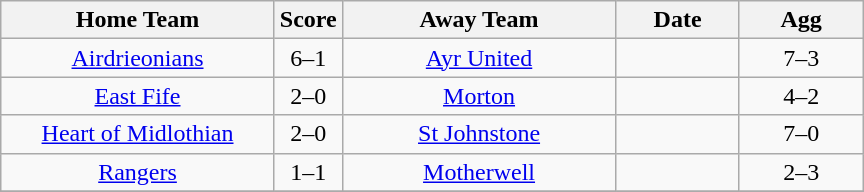<table class="wikitable" style="text-align:center;">
<tr>
<th width=175>Home Team</th>
<th width=20>Score</th>
<th width=175>Away Team</th>
<th width= 75>Date</th>
<th width= 75>Agg</th>
</tr>
<tr>
<td><a href='#'>Airdrieonians</a></td>
<td>6–1</td>
<td><a href='#'>Ayr United</a></td>
<td></td>
<td>7–3</td>
</tr>
<tr>
<td><a href='#'>East Fife</a></td>
<td>2–0</td>
<td><a href='#'>Morton</a></td>
<td></td>
<td>4–2</td>
</tr>
<tr>
<td><a href='#'>Heart of Midlothian</a></td>
<td>2–0</td>
<td><a href='#'>St Johnstone</a></td>
<td></td>
<td>7–0</td>
</tr>
<tr>
<td><a href='#'>Rangers</a></td>
<td>1–1</td>
<td><a href='#'>Motherwell</a></td>
<td></td>
<td>2–3</td>
</tr>
<tr>
</tr>
</table>
